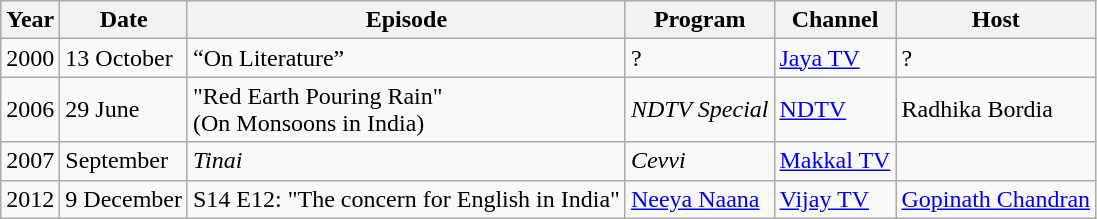<table class="wikitable">
<tr>
<th>Year</th>
<th>Date</th>
<th>Episode</th>
<th>Program</th>
<th>Channel</th>
<th>Host</th>
</tr>
<tr>
<td>2000</td>
<td>13 October</td>
<td>“On Literature”</td>
<td>?</td>
<td><a href='#'>Jaya TV</a></td>
<td>?</td>
</tr>
<tr>
<td>2006</td>
<td>29 June</td>
<td>"Red Earth Pouring Rain" <br>(On Monsoons in India)</td>
<td><em>NDTV Special</em></td>
<td><a href='#'>NDTV</a></td>
<td>Radhika Bordia</td>
</tr>
<tr>
<td>2007</td>
<td>September</td>
<td><em>Tinai</em></td>
<td><em>Cevvi</em></td>
<td><a href='#'>Makkal TV</a></td>
<td></td>
</tr>
<tr>
<td>2012</td>
<td>9 December</td>
<td>S14 E12: "The concern for English in India" </td>
<td><a href='#'>Neeya Naana</a></td>
<td><a href='#'>Vijay TV</a></td>
<td><a href='#'>Gopinath Chandran</a></td>
</tr>
</table>
